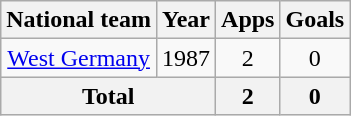<table class="wikitable" style="text-align:center">
<tr>
<th>National team</th>
<th>Year</th>
<th>Apps</th>
<th>Goals</th>
</tr>
<tr>
<td><a href='#'>West Germany</a></td>
<td>1987</td>
<td>2</td>
<td>0</td>
</tr>
<tr>
<th colspan="2">Total</th>
<th>2</th>
<th>0</th>
</tr>
</table>
